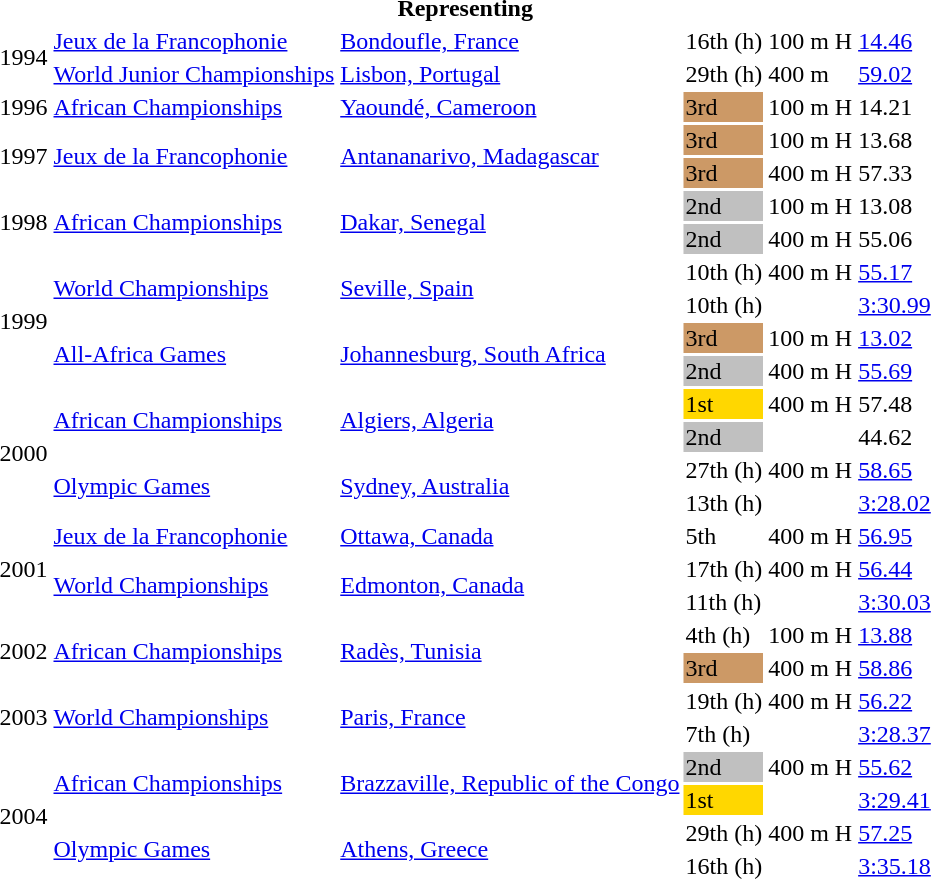<table>
<tr>
<th colspan="6">Representing </th>
</tr>
<tr>
<td rowspan=2>1994</td>
<td><a href='#'>Jeux de la Francophonie</a></td>
<td><a href='#'>Bondoufle, France</a></td>
<td>16th (h)</td>
<td>100 m H</td>
<td><a href='#'>14.46</a></td>
</tr>
<tr>
<td><a href='#'>World Junior Championships</a></td>
<td><a href='#'>Lisbon, Portugal</a></td>
<td>29th (h)</td>
<td>400 m</td>
<td><a href='#'>59.02</a></td>
</tr>
<tr>
<td>1996</td>
<td><a href='#'>African Championships</a></td>
<td><a href='#'>Yaoundé, Cameroon</a></td>
<td bgcolor="cc9966">3rd</td>
<td>100 m H</td>
<td>14.21</td>
</tr>
<tr>
<td rowspan=2>1997</td>
<td rowspan=2><a href='#'>Jeux de la Francophonie</a></td>
<td rowspan=2><a href='#'>Antananarivo, Madagascar</a></td>
<td bgcolor="cc9966">3rd</td>
<td>100 m H</td>
<td>13.68</td>
</tr>
<tr>
<td bgcolor="cc9966">3rd</td>
<td>400 m H</td>
<td>57.33</td>
</tr>
<tr>
<td rowspan=2>1998</td>
<td rowspan=2><a href='#'>African Championships</a></td>
<td rowspan=2><a href='#'>Dakar, Senegal</a></td>
<td bgcolor="silver">2nd</td>
<td>100 m H</td>
<td>13.08</td>
</tr>
<tr>
<td bgcolor="silver">2nd</td>
<td>400 m H</td>
<td>55.06</td>
</tr>
<tr>
<td rowspan=4>1999</td>
<td rowspan=2><a href='#'>World Championships</a></td>
<td rowspan=2><a href='#'>Seville, Spain</a></td>
<td>10th (h)</td>
<td>400 m H</td>
<td><a href='#'>55.17</a></td>
</tr>
<tr>
<td>10th (h)</td>
<td></td>
<td><a href='#'>3:30.99</a></td>
</tr>
<tr>
<td rowspan=2><a href='#'>All-Africa Games</a></td>
<td rowspan=2><a href='#'>Johannesburg, South Africa</a></td>
<td bgcolor="cc9966">3rd</td>
<td>100 m H</td>
<td><a href='#'>13.02</a></td>
</tr>
<tr>
<td bgcolor="silver">2nd</td>
<td>400 m H</td>
<td><a href='#'>55.69</a></td>
</tr>
<tr>
<td rowspan=4>2000</td>
<td rowspan=2><a href='#'>African Championships</a></td>
<td rowspan=2><a href='#'>Algiers, Algeria</a></td>
<td bgcolor="gold">1st</td>
<td>400 m H</td>
<td>57.48</td>
</tr>
<tr>
<td bgcolor=silver>2nd</td>
<td></td>
<td>44.62</td>
</tr>
<tr>
<td rowspan=2><a href='#'>Olympic Games</a></td>
<td rowspan=2><a href='#'>Sydney, Australia</a></td>
<td>27th (h)</td>
<td>400 m H</td>
<td><a href='#'>58.65</a></td>
</tr>
<tr>
<td>13th (h)</td>
<td></td>
<td><a href='#'>3:28.02</a></td>
</tr>
<tr>
<td rowspan=3>2001</td>
<td><a href='#'>Jeux de la Francophonie</a></td>
<td><a href='#'>Ottawa, Canada</a></td>
<td>5th</td>
<td>400 m H</td>
<td><a href='#'>56.95</a></td>
</tr>
<tr>
<td rowspan=2><a href='#'>World Championships</a></td>
<td rowspan=2><a href='#'>Edmonton, Canada</a></td>
<td>17th (h)</td>
<td>400 m H</td>
<td><a href='#'>56.44</a></td>
</tr>
<tr>
<td>11th (h)</td>
<td></td>
<td><a href='#'>3:30.03</a></td>
</tr>
<tr>
<td rowspan=2>2002</td>
<td rowspan=2><a href='#'>African Championships</a></td>
<td rowspan=2><a href='#'>Radès, Tunisia</a></td>
<td>4th (h)</td>
<td>100 m H</td>
<td><a href='#'>13.88</a></td>
</tr>
<tr>
<td bgcolor="cc9966">3rd</td>
<td>400 m H</td>
<td><a href='#'>58.86</a></td>
</tr>
<tr>
<td rowspan=2>2003</td>
<td rowspan=2><a href='#'>World Championships</a></td>
<td rowspan=2><a href='#'>Paris, France</a></td>
<td>19th (h)</td>
<td>400 m H</td>
<td><a href='#'>56.22</a></td>
</tr>
<tr>
<td>7th (h)</td>
<td></td>
<td><a href='#'>3:28.37</a></td>
</tr>
<tr>
<td rowspan=4>2004</td>
<td rowspan=2><a href='#'>African Championships</a></td>
<td rowspan=2><a href='#'>Brazzaville, Republic of the Congo</a></td>
<td bgcolor="silver">2nd</td>
<td>400 m H</td>
<td><a href='#'>55.62</a></td>
</tr>
<tr>
<td bgcolor="gold">1st</td>
<td></td>
<td><a href='#'>3:29.41</a></td>
</tr>
<tr>
<td rowspan=2><a href='#'>Olympic Games</a></td>
<td rowspan=2><a href='#'>Athens, Greece</a></td>
<td>29th (h)</td>
<td>400 m H</td>
<td><a href='#'>57.25</a></td>
</tr>
<tr>
<td>16th (h)</td>
<td></td>
<td><a href='#'>3:35.18</a></td>
</tr>
</table>
